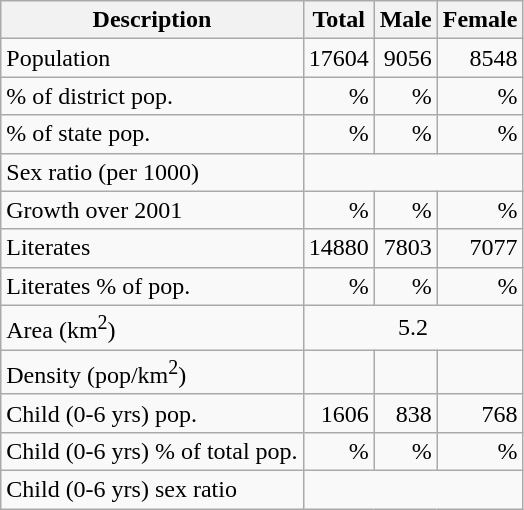<table class="wikitable" style="text-align:right;">
<tr>
<th>Description</th>
<th>Total</th>
<th>Male</th>
<th>Female</th>
</tr>
<tr>
<td align=left>Population</td>
<td>17604</td>
<td>9056</td>
<td>8548</td>
</tr>
<tr>
<td align=left>% of district pop.</td>
<td>%</td>
<td>%</td>
<td>%</td>
</tr>
<tr>
<td align=left>% of state pop.</td>
<td>%</td>
<td>%</td>
<td>%</td>
</tr>
<tr>
<td align=left>Sex ratio (per 1000)</td>
<td colspan="3" align="center"></td>
</tr>
<tr>
<td align=left>Growth over 2001</td>
<td>%</td>
<td>%</td>
<td>%</td>
</tr>
<tr>
<td align=left>Literates</td>
<td>14880</td>
<td>7803</td>
<td>7077</td>
</tr>
<tr>
<td align=left>Literates % of pop.</td>
<td>%</td>
<td>%</td>
<td>%</td>
</tr>
<tr>
<td align=left>Area (km<sup>2</sup>)</td>
<td colspan="3" align="center">5.2</td>
</tr>
<tr>
<td align=left>Density (pop/km<sup>2</sup>)</td>
<td></td>
<td></td>
<td></td>
</tr>
<tr>
<td align=left>Child (0-6 yrs) pop.</td>
<td>1606</td>
<td>838</td>
<td>768</td>
</tr>
<tr>
<td align=left>Child (0-6 yrs) % of total pop.</td>
<td>%</td>
<td>%</td>
<td>%</td>
</tr>
<tr>
<td align=left>Child (0-6 yrs) sex ratio</td>
<td colspan="3" align="center"></td>
</tr>
</table>
